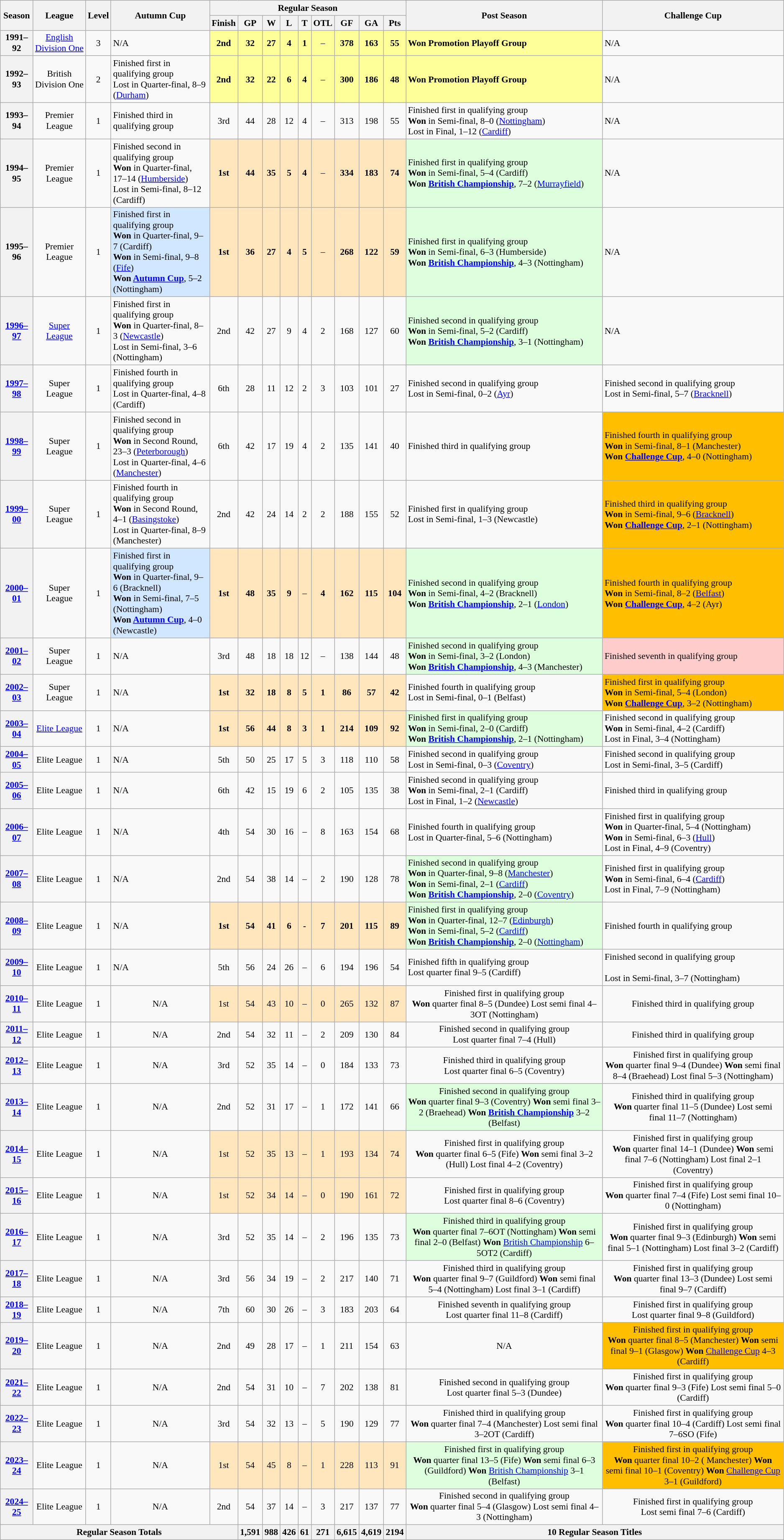<table class="wikitable" style="text-align: center; font-size: 90%">
<tr>
<th rowspan="2">Season</th>
<th rowspan="2">League</th>
<th rowspan="2">Level</th>
<th rowspan="2">Autumn Cup</th>
<th colspan="9">Regular Season</th>
<th rowspan="2">Post Season</th>
<th rowspan="2">Challenge Cup</th>
</tr>
<tr>
<th>Finish</th>
<th>GP</th>
<th>W</th>
<th>L</th>
<th>T</th>
<th>OTL</th>
<th>GF</th>
<th>GA</th>
<th>Pts</th>
</tr>
<tr>
<th>1991–92</th>
<td><a href='#'>English Division One</a></td>
<td>3</td>
<td align="left" rowspan="1">N/A</td>
<td style="background: #ffff99"><strong>2nd</strong></td>
<td style="background: #ffff99"><strong>32</strong></td>
<td style="background: #ffff99"><strong>27</strong></td>
<td style="background: #ffff99"><strong>4</strong></td>
<td style="background: #ffff99"><strong>1</strong></td>
<td style="background: #ffff99">–</td>
<td style="background: #ffff99"><strong>378</strong></td>
<td style="background: #ffff99"><strong>163</strong></td>
<td style="background: #ffff99"><strong>55</strong></td>
<td align="left" rowspan="1" style="background: #ffff99"><strong>Won Promotion Playoff Group</strong></td>
<td align="left" rowspan="1">N/A</td>
</tr>
<tr>
<th>1992–93</th>
<td>British Division One</td>
<td>2</td>
<td align="left" rowspan="1">Finished first in qualifying group<br>Lost in Quarter-final, 8–9 (<a href='#'>Durham</a>)</td>
<td style="background: #ffff99"><strong>2nd</strong></td>
<td style="background: #ffff99"><strong>32</strong></td>
<td style="background: #ffff99"><strong>22</strong></td>
<td style="background: #ffff99"><strong>6</strong></td>
<td style="background: #ffff99"><strong>4</strong></td>
<td style="background: #ffff99">–</td>
<td style="background: #ffff99"><strong>300</strong></td>
<td style="background: #ffff99"><strong>186</strong></td>
<td style="background: #ffff99"><strong>48</strong></td>
<td align="left" rowspan="1" style="background: #ffff99"><strong>Won Promotion Playoff Group</strong></td>
<td align="left" rowspan="1">N/A</td>
</tr>
<tr>
<th>1993–94</th>
<td>Premier League</td>
<td>1</td>
<td align="left" rowspan="1">Finished third in qualifying group</td>
<td>3rd</td>
<td>44</td>
<td>28</td>
<td>12</td>
<td>4</td>
<td>–</td>
<td>313</td>
<td>198</td>
<td>55</td>
<td align="left" rowspan="1">Finished first in qualifying group<br><strong>Won</strong> in Semi-final, 8–0 (<a href='#'>Nottingham</a>)<br>Lost in Final, 1–12 (<a href='#'>Cardiff</a>)</td>
<td align="left" rowspan="1">N/A</td>
</tr>
<tr>
<th>1994–95</th>
<td>Premier League</td>
<td>1</td>
<td align="left" rowspan="1">Finished second in qualifying group<br><strong>Won</strong> in Quarter-final, 17–14 (<a href='#'>Humberside</a>)<br>Lost in Semi-final, 8–12 (Cardiff)</td>
<td style="background: #FFE6BD"><strong>1st</strong></td>
<td style="background: #FFE6BD"><strong>44</strong></td>
<td style="background: #FFE6BD"><strong>35</strong></td>
<td style="background: #FFE6BD"><strong>5</strong></td>
<td style="background: #FFE6BD"><strong>4</strong></td>
<td style="background: #FFE6BD">–</td>
<td style="background: #FFE6BD"><strong>334</strong></td>
<td style="background: #FFE6BD"><strong>183</strong></td>
<td style="background: #FFE6BD"><strong>74</strong></td>
<td align="left" rowspan="1" style="background: #ddffdd;">Finished first in qualifying group<br><strong>Won</strong> in Semi-final, 5–4 (Cardiff)<br><strong>Won <a href='#'>British Championship</a></strong>, 7–2 (<a href='#'>Murrayfield</a>)</td>
<td align="left" rowspan="1">N/A</td>
</tr>
<tr>
<th>1995–96</th>
<td>Premier League</td>
<td>1</td>
<td align="left" rowspan="1" style="background: #D0E7FF;">Finished first in qualifying group<br><strong>Won</strong> in Quarter-final, 9–7 (Cardiff)<br><strong>Won</strong> in Semi-final, 9–8 (<a href='#'>Fife</a>)<br><strong>Won <a href='#'>Autumn Cup</a></strong>, 5–2 (Nottingham)</td>
<td style="background: #FFE6BD"><strong>1st</strong></td>
<td style="background: #FFE6BD"><strong>36</strong></td>
<td style="background: #FFE6BD"><strong>27</strong></td>
<td style="background: #FFE6BD"><strong>4</strong></td>
<td style="background: #FFE6BD"><strong>5</strong></td>
<td style="background: #FFE6BD">–</td>
<td style="background: #FFE6BD"><strong>268</strong></td>
<td style="background: #FFE6BD"><strong>122</strong></td>
<td style="background: #FFE6BD"><strong>59</strong></td>
<td align="left" rowspan="1" style="background: #ddffdd;">Finished first in qualifying group<br><strong>Won</strong> in Semi-final, 6–3 (Humberside)<br><strong>Won <a href='#'>British Championship</a></strong>, 4–3 (Nottingham)</td>
<td align="left" rowspan="1">N/A</td>
</tr>
<tr>
<th><a href='#'>1996–97</a></th>
<td><a href='#'>Super League</a></td>
<td>1</td>
<td align="left" rowspan="1">Finished first in qualifying group<br><strong>Won</strong> in Quarter-final, 8–3 (<a href='#'>Newcastle</a>)<br>Lost in Semi-final, 3–6 (Nottingham)</td>
<td>2nd</td>
<td>42</td>
<td>27</td>
<td>9</td>
<td>4</td>
<td>2</td>
<td>168</td>
<td>127</td>
<td>60</td>
<td align="left" rowspan="1" style="background: #ddffdd;">Finished second in qualifying group<br><strong>Won</strong> in Semi-final, 5–2 (Cardiff)<br><strong>Won <a href='#'>British Championship</a></strong>, 3–1 (Nottingham)</td>
<td align="left" rowspan="1">N/A</td>
</tr>
<tr>
<th><a href='#'>1997–98</a></th>
<td>Super League</td>
<td>1</td>
<td align="left" rowspan="1">Finished fourth in qualifying group<br>Lost in Quarter-final, 4–8 (Cardiff)</td>
<td>6th</td>
<td>28</td>
<td>11</td>
<td>12</td>
<td>2</td>
<td>3</td>
<td>103</td>
<td>101</td>
<td>27</td>
<td align="left" rowspan="1">Finished second in qualifying group<br>Lost in Semi-final, 0–2 (<a href='#'>Ayr</a>)</td>
<td align="left" rowspan="1">Finished second in qualifying group<br>Lost in Semi-final, 5–7 (<a href='#'>Bracknell</a>)</td>
</tr>
<tr>
<th><a href='#'>1998–99</a></th>
<td>Super League</td>
<td>1</td>
<td align="left" rowspan="1">Finished second in qualifying group<br><strong>Won</strong> in Second Round, 23–3 (<a href='#'>Peterborough</a>)<br>Lost in Quarter-final, 4–6 (<a href='#'>Manchester</a>)</td>
<td>6th</td>
<td>42</td>
<td>17</td>
<td>19</td>
<td>4</td>
<td>2</td>
<td>135</td>
<td>141</td>
<td>40</td>
<td align="left" rowspan="1">Finished third in qualifying group</td>
<td align="left" rowspan="1" style="background: #FFBF00;">Finished fourth in qualifying group<br><strong>Won</strong> in Semi-final, 8–1 (Manchester)<br><strong>Won <a href='#'>Challenge Cup</a></strong>, 4–0 (Nottingham)</td>
</tr>
<tr>
<th><a href='#'>1999–00</a></th>
<td>Super League</td>
<td>1</td>
<td align="left" rowspan="1">Finished fourth in qualifying group<br><strong>Won</strong> in Second Round, 4–1 (<a href='#'>Basingstoke</a>)<br>Lost in Quarter-final, 8–9 (Manchester)</td>
<td>2nd</td>
<td>42</td>
<td>24</td>
<td>14</td>
<td>2</td>
<td>2</td>
<td>188</td>
<td>155</td>
<td>52</td>
<td align="left" rowspan="1">Finished first in qualifying group<br>Lost in Semi-final, 1–3 (Newcastle)</td>
<td align="left" rowspan="1" style="background: #FFBF00;">Finished third in qualifying group<br><strong>Won</strong> in Semi-final, 9–6 (<a href='#'>Bracknell</a>)<br><strong>Won <a href='#'>Challenge Cup</a></strong>, 2–1 (Nottingham)</td>
</tr>
<tr>
<th><a href='#'>2000–01</a></th>
<td>Super League</td>
<td>1</td>
<td align="left" rowspan="1" style="background: #D0E7FF;">Finished first in qualifying group<br><strong>Won</strong> in Quarter-final, 9–6 (Bracknell)<br><strong>Won</strong> in Semi-final, 7–5 (Nottingham)<br><strong>Won <a href='#'>Autumn Cup</a></strong>, 4–0 (Newcastle)</td>
<td style="background: #FFE6BD"><strong>1st</strong></td>
<td style="background: #FFE6BD"><strong>48</strong></td>
<td style="background: #FFE6BD"><strong>35</strong></td>
<td style="background: #FFE6BD"><strong>9</strong></td>
<td style="background: #FFE6BD">–</td>
<td style="background: #FFE6BD"><strong>4</strong></td>
<td style="background: #FFE6BD"><strong>162</strong></td>
<td style="background: #FFE6BD"><strong>115</strong></td>
<td style="background: #FFE6BD"><strong>104</strong></td>
<td align="left" rowspan="1" style="background: #ddffdd;">Finished second in qualifying group<br><strong>Won</strong> in Semi-final, 4–2 (Bracknell)<br><strong>Won <a href='#'>British Championship</a></strong>, 2–1 (<a href='#'>London</a>)</td>
<td align="left" rowspan="1" style="background: #FFBF00;">Finished fourth in qualifying group<br><strong>Won</strong> in Semi-final, 8–2 (<a href='#'>Belfast</a>)<br><strong>Won <a href='#'>Challenge Cup</a></strong>, 4–2 (Ayr)</td>
</tr>
<tr>
<th><a href='#'>2001–02</a></th>
<td>Super League</td>
<td>1</td>
<td align="left" rowspan="1">N/A</td>
<td>3rd</td>
<td>48</td>
<td>18</td>
<td>18</td>
<td>12</td>
<td>–</td>
<td>138</td>
<td>144</td>
<td>48</td>
<td align="left" rowspan="1" style="background: #ddffdd;">Finished second in qualifying group<br><strong>Won</strong> in Semi-final, 3–2 (London)<br><strong>Won <a href='#'>British Championship</a></strong>, 4–3 (Manchester)</td>
<td align="left" rowspan="1" style="background: #FFCCCC">Finished seventh in qualifying group</td>
</tr>
<tr>
<th><a href='#'>2002–03</a></th>
<td>Super League</td>
<td>1</td>
<td align="left" rowspan="1">N/A</td>
<td style="background: #FFE6BD"><strong>1st</strong></td>
<td style="background: #FFE6BD"><strong>32</strong></td>
<td style="background: #FFE6BD"><strong>18</strong></td>
<td style="background: #FFE6BD"><strong>8</strong></td>
<td style="background: #FFE6BD"><strong>5</strong></td>
<td style="background: #FFE6BD"><strong>1</strong></td>
<td style="background: #FFE6BD"><strong>86</strong></td>
<td style="background: #FFE6BD"><strong>57</strong></td>
<td style="background: #FFE6BD"><strong>42</strong></td>
<td align="left" rowspan="1">Finished fourth in qualifying group<br>Lost in Semi-final, 0–1 (Belfast)</td>
<td align="left" rowspan="1" style="background: #FFBF00;">Finished first in qualifying group<br><strong>Won</strong> in Semi-final, 5–4 (London)<br><strong>Won <a href='#'>Challenge Cup</a></strong>, 3–2 (Nottingham)</td>
</tr>
<tr>
<th><a href='#'>2003–04</a></th>
<td><a href='#'>Elite League</a></td>
<td>1</td>
<td align="left" rowspan="1">N/A</td>
<td style="background: #FFE6BD"><strong>1st</strong></td>
<td style="background: #FFE6BD"><strong>56</strong></td>
<td style="background: #FFE6BD"><strong>44</strong></td>
<td style="background: #FFE6BD"><strong>8</strong></td>
<td style="background: #FFE6BD"><strong>3</strong></td>
<td style="background: #FFE6BD"><strong>1</strong></td>
<td style="background: #FFE6BD"><strong>214</strong></td>
<td style="background: #FFE6BD"><strong>109</strong></td>
<td style="background: #FFE6BD"><strong>92</strong></td>
<td align="left" rowspan="1" style="background: #ddffdd;">Finished first in qualifying group<br><strong>Won</strong> in Semi-final, 2–0 (Cardiff)<br><strong>Won <a href='#'>British Championship</a></strong>, 2–1 (Nottingham)</td>
<td align="left" rowspan="1">Finished second in qualifying group<br><strong>Won</strong> in Semi-final, 4–2 (Cardiff)<br>Lost in Final, 3–4 (Nottingham)</td>
</tr>
<tr>
<th><a href='#'>2004–05</a></th>
<td>Elite League</td>
<td>1</td>
<td align="left" rowspan="1">N/A</td>
<td>5th</td>
<td>50</td>
<td>25</td>
<td>17</td>
<td>5</td>
<td>3</td>
<td>118</td>
<td>110</td>
<td>58</td>
<td align="left" rowspan="1">Finished second in qualifying group<br>Lost in Semi-final, 0–3 (<a href='#'>Coventry</a>)</td>
<td align="left" rowspan="1">Finished second in qualifying group<br>Lost in Semi-final, 3–5 (Cardiff)</td>
</tr>
<tr>
<th><a href='#'>2005–06</a></th>
<td>Elite League</td>
<td>1</td>
<td align="left" rowspan="1">N/A</td>
<td>6th</td>
<td>42</td>
<td>15</td>
<td>19</td>
<td>6</td>
<td>2</td>
<td>105</td>
<td>135</td>
<td>38</td>
<td align="left" rowspan="1">Finished second in qualifying group<br><strong>Won</strong> in Semi-final, 2–1 (Cardiff)<br>Lost in Final, 1–2 (<a href='#'>Newcastle</a>)</td>
<td align="left" rowspan="1">Finished third in qualifying group</td>
</tr>
<tr>
<th><a href='#'>2006–07</a></th>
<td>Elite League</td>
<td>1</td>
<td align="left" rowspan="1">N/A</td>
<td>4th</td>
<td>54</td>
<td>30</td>
<td>16</td>
<td>–</td>
<td>8</td>
<td>163</td>
<td>154</td>
<td>68</td>
<td align="left" rowspan="1">Finished fourth in qualifying group<br>Lost in Quarter-final, 5–6 (Nottingham)</td>
<td align="left" rowspan="1">Finished first in qualifying group<br><strong>Won</strong> in Quarter-final, 5–4 (Nottingham)<br><strong>Won</strong> in Semi-final, 6–3 (<a href='#'>Hull</a>)<br>Lost in Final, 4–9 (Coventry)</td>
</tr>
<tr>
<th><a href='#'>2007–08</a></th>
<td>Elite League</td>
<td>1</td>
<td align="left" rowspan="1">N/A</td>
<td>2nd</td>
<td>54</td>
<td>38</td>
<td>14</td>
<td>–</td>
<td>2</td>
<td>190</td>
<td>128</td>
<td>78</td>
<td align="left" rowspan="1" bgcolor="#ddffdd">Finished second in qualifying group<br><strong>Won</strong> in Quarter-final, 9–8 (<a href='#'>Manchester</a>)<br><strong>Won</strong> in Semi-final, 2–1 (<a href='#'>Cardiff</a>)<br><strong>Won <a href='#'>British Championship</a></strong>, 2–0 (<a href='#'>Coventry</a>)</td>
<td align="left" rowspan="1">Finished first in qualifying group<br><strong>Won</strong> in Semi-final, 6–4 (<a href='#'>Cardiff</a>)<br>Lost in Final, 7–9 (Nottingham)</td>
</tr>
<tr>
<th><a href='#'>2008–09</a></th>
<td>Elite League</td>
<td>1</td>
<td align="left" rowspan="1">N/A</td>
<td style="background: #FFE6BD"><strong>1st</strong></td>
<td style="background: #FFE6BD"><strong>54</strong></td>
<td style="background: #FFE6BD"><strong>41</strong></td>
<td style="background: #FFE6BD"><strong>6</strong></td>
<td style="background: #FFE6BD"><strong>-</strong></td>
<td style="background: #FFE6BD"><strong>7</strong></td>
<td style="background: #FFE6BD"><strong>201</strong></td>
<td style="background: #FFE6BD"><strong>115</strong></td>
<td style="background: #FFE6BD"><strong>89</strong></td>
<td align="left" rowspan="1" bgcolor="#ddffdd">Finished first in qualifying group<br><strong>Won</strong> in Quarter-final, 12–7 (<a href='#'>Edinburgh</a>)<br><strong>Won</strong> in Semi-final, 5–2 (<a href='#'>Cardiff</a>)<br><strong>Won <a href='#'>British Championship</a></strong>, 2–0 (<a href='#'>Nottingham</a>)</td>
<td align="left" rowspan="1">Finished fourth in qualifying group</td>
</tr>
<tr>
<th><a href='#'>2009–10</a></th>
<td>Elite League</td>
<td>1</td>
<td align="left">N/A</td>
<td>5th</td>
<td>56</td>
<td>24</td>
<td>26</td>
<td>–</td>
<td>6</td>
<td>194</td>
<td>196</td>
<td>54</td>
<td align="left">Finished fifth in qualifying group<br>Lost quarter final 9–5        (Cardiff)</td>
<td align="left">Finished second in qualifying group<br><br>Lost in Semi-final, 3–7 (Nottingham)</td>
</tr>
<tr>
<th><a href='#'>2010–11</a></th>
<td>Elite League</td>
<td>1</td>
<td>N/A</td>
<td style="background: #FFE6BD">1st</td>
<td style="background: #FFE6BD">54</td>
<td style="background: #FFE6BD">43</td>
<td style="background: #FFE6BD">10</td>
<td style="background: #FFE6BD">–</td>
<td style="background: #FFE6BD">0</td>
<td style="background: #FFE6BD">265</td>
<td style="background: #FFE6BD">132</td>
<td style="background: #FFE6BD">87</td>
<td>Finished first in qualifying group<br><strong>Won</strong> quarter final 8–5 (Dundee)
Lost semi final 4–3OT (Nottingham)</td>
<td>Finished third in qualifying group</td>
</tr>
<tr>
<th><a href='#'>2011–12</a></th>
<td>Elite League</td>
<td>1</td>
<td>N/A</td>
<td>2nd</td>
<td>54</td>
<td>32</td>
<td>11</td>
<td>–</td>
<td>2</td>
<td>209</td>
<td>130</td>
<td>84</td>
<td>Finished second in qualifying group<br>Lost quarter final 7–4 (Hull)</td>
<td>Finished third in qualifying group</td>
</tr>
<tr>
<th><a href='#'>2012–13</a></th>
<td>Elite League</td>
<td>1</td>
<td>N/A</td>
<td>3rd</td>
<td>52</td>
<td>35</td>
<td>14</td>
<td>–</td>
<td>0</td>
<td>184</td>
<td>133</td>
<td>73</td>
<td>Finished third in qualifying group<br>Lost quarter final 6–5 (Coventry)</td>
<td>Finished first in qualifying group<br><strong>Won</strong> quarter final 9–4 (Dundee)
<strong>Won</strong> semi final 8–4 (Braehead)
Lost final 5–3 (Nottingham)</td>
</tr>
<tr>
<th><a href='#'>2013–14</a></th>
<td>Elite League</td>
<td>1</td>
<td>N/A</td>
<td>2nd</td>
<td>52</td>
<td>31</td>
<td>17</td>
<td>–</td>
<td>1</td>
<td>172</td>
<td>141</td>
<td>66</td>
<td style="background: #ddffdd">Finished second in qualifying group<br><strong>Won</strong> quarter final 9–3 (Coventry)
<strong>Won</strong> semi final 3–2 (Braehead)
<strong>Won <a href='#'>British Championship</a></strong> 3–2 (Belfast)</td>
<td>Finished third in qualifying group<br><strong>Won</strong> quarter final 11–5 (Dundee)
Lost semi final 11–7 (Nottingham)</td>
</tr>
<tr>
<th><a href='#'>2014–15</a></th>
<td>Elite League</td>
<td>1</td>
<td>N/A</td>
<td style="background: #FFE6BD">1st</td>
<td style="background: #FFE6BD">52</td>
<td style="background: #FFE6BD">35</td>
<td style="background: #FFE6BD">13</td>
<td style="background: #FFE6BD">–</td>
<td style="background: #FFE6BD">1</td>
<td style="background: #FFE6BD">193</td>
<td style="background: #FFE6BD">134</td>
<td style="background: #FFE6BD">74</td>
<td>Finished first in qualifying group<br><strong>Won</strong> quarter final 6–5 (Fife)
<strong>Won</strong> semi final 3–2 (Hull)
Lost final 4–2 (Coventry)</td>
<td>Finished first in qualifying group<br><strong>Won</strong> quarter final 14–1 (Dundee)
<strong>Won</strong> semi final 7–6 (Nottingham)
Lost final 2–1 (Coventry)</td>
</tr>
<tr>
<th><a href='#'>2015–16</a></th>
<td>Elite League</td>
<td>1</td>
<td>N/A</td>
<td style="background: #FFE6BD">1st</td>
<td style="background: #FFE6BD">52</td>
<td style="background: #FFE6BD">34</td>
<td style="background: #FFE6BD">14</td>
<td style="background: #FFE6BD">–</td>
<td style="background: #FFE6BD">0</td>
<td style="background: #FFE6BD">190</td>
<td style="background: #FFE6BD">161</td>
<td style="background: #FFE6BD">72</td>
<td>Finished first in qualifying group<br>Lost quarter final 8–6 (Coventry)</td>
<td>Finished first in qualifying group<br><strong>Won</strong> quarter final 7–4 (Fife)
Lost semi final 10–0 (Nottingham)</td>
</tr>
<tr>
<th><a href='#'>2016–17</a></th>
<td>Elite League</td>
<td>1</td>
<td>N/A</td>
<td>3rd</td>
<td>52</td>
<td>35</td>
<td>14</td>
<td>–</td>
<td>2</td>
<td>196</td>
<td>135</td>
<td>73</td>
<td style="background: #ddffdd">Finished third in qualifying group<br><strong>Won</strong> quarter final 7–6OT (Nottingham)
<strong>Won</strong> semi final 2–0 (Belfast)
<strong>Won</strong> <a href='#'>British Championship</a> 6–5OT2 (Cardiff)</td>
<td>Finished first in qualifying group<br><strong>Won</strong> quarter final 9–3 (Edinburgh)
<strong>Won</strong> semi final 5–1 (Nottingham)
Lost final 3–2 (Cardiff)</td>
</tr>
<tr>
<th><a href='#'>2017–18</a></th>
<td>Elite League</td>
<td>1</td>
<td>N/A</td>
<td>3rd</td>
<td>56</td>
<td>34</td>
<td>19</td>
<td>–</td>
<td>2</td>
<td>217</td>
<td>140</td>
<td>71</td>
<td>Finished third in qualifying group<br><strong>Won</strong> quarter final 9–7 (Guildford)
<strong>Won</strong> semi final 5–4 (Nottingham)
Lost final 3–1 (Cardiff)</td>
<td>Finished first in qualifying group<br><strong>Won</strong> quarter final 13–3 (Dundee)
Lost semi final 9–7 (Cardiff)</td>
</tr>
<tr>
<th><a href='#'>2018–19</a></th>
<td>Elite League</td>
<td>1</td>
<td>N/A</td>
<td>7th</td>
<td>60</td>
<td>30</td>
<td>26</td>
<td>–</td>
<td>3</td>
<td>183</td>
<td>203</td>
<td>64</td>
<td>Finished seventh in qualifying group<br>Lost quarter final 11–8 (Cardiff)</td>
<td>Finished first in qualifying group<br>Lost quarter final 9–8 (Guildford)</td>
</tr>
<tr>
<th><a href='#'>2019–20</a></th>
<td>Elite League</td>
<td>1</td>
<td>N/A</td>
<td>2nd</td>
<td>49</td>
<td>28</td>
<td>17</td>
<td>–</td>
<td>1</td>
<td>211</td>
<td>154</td>
<td>63</td>
<td>N/A</td>
<td style="background: #FFBF00">Finished first in qualifying group<br><strong>Won</strong> quarter final 8–5 (Manchester) 
<strong>Won</strong> semi final 9–1 (Glasgow)
<strong>Won</strong> <a href='#'>Challenge Cup</a> 4–3 (Cardiff)</td>
</tr>
<tr>
<th><a href='#'>2021–22</a></th>
<td>Elite League</td>
<td>1</td>
<td>N/A</td>
<td>2nd</td>
<td>54</td>
<td>31</td>
<td>10</td>
<td>–</td>
<td>7</td>
<td>202</td>
<td>138</td>
<td>81</td>
<td>Finished second in qualifying group<br>Lost quarter final 5–3 (Dundee)</td>
<td>Finished first in qualifying group<br><strong>Won</strong> quarter final 9–3 (Fife)
Lost semi final 5–0 (Cardiff)</td>
</tr>
<tr>
<th><a href='#'>2022–23</a></th>
<td>Elite League</td>
<td>1</td>
<td>N/A</td>
<td>3rd</td>
<td>54</td>
<td>32</td>
<td>13</td>
<td>–</td>
<td>5</td>
<td>190</td>
<td>129</td>
<td>77</td>
<td>Finished third in qualifying group<br><strong>Won</strong> quarter final 7–4 (Manchester)
Lost semi final 3–2OT (Cardiff)</td>
<td>Finished first in qualifying group<br><strong>Won</strong> quarter final 10–4 (Cardiff)
Lost semi final 7–6SO (Fife)</td>
</tr>
<tr>
<th><a href='#'>2023–24</a></th>
<td>Elite League</td>
<td>1</td>
<td>N/A</td>
<td style="background: #FFE6BD">1st</td>
<td style="background: #FFE6BD">54</td>
<td style="background: #FFE6BD">45</td>
<td style="background: #FFE6BD">8</td>
<td style="background: #FFE6BD">–</td>
<td style="background: #FFE6BD">1</td>
<td style="background: #FFE6BD">228</td>
<td style="background: #FFE6BD">113</td>
<td style="background: #FFE6BD">91</td>
<td style="background: #ddffdd">Finished first in qualifying group<br><strong>Won</strong> quarter final 13–5  (Fife)
<strong>Won</strong> semi final 6–3 (Guildford) 
<strong>Won</strong> <a href='#'>British Championship</a> 3–1 (Belfast)</td>
<td style="background: #FFBF00">Finished first in qualifying group<br><strong>Won</strong> quarter final 10–2 ( Manchester)
<strong>Won</strong> semi final 10–1 (Coventry)
<strong>Won</strong> <a href='#'>Challenge Cup</a> 3–1 (Guildford)</td>
</tr>
<tr>
<th><a href='#'>2024–25</a></th>
<td>Elite League</td>
<td>1</td>
<td>N/A</td>
<td>2nd</td>
<td>54</td>
<td>37</td>
<td>14</td>
<td>–</td>
<td>3</td>
<td>217</td>
<td>137</td>
<td>77</td>
<td>Finished second in qualifying group<br><strong>Won</strong> quarter final 5–4 (Glasgow)
Lost semi final 4–3 (Nottingham)</td>
<td>Finished first in qualifying group<br>Lost semi final 7–6 (Cardiff)</td>
</tr>
<tr>
<th colspan="5">Regular Season Totals</th>
<th><strong>1,591</strong></th>
<th><strong>988</strong></th>
<th><strong>426</strong></th>
<th>61</th>
<th>271</th>
<th><strong>6,615</strong></th>
<th><strong>4,619</strong></th>
<th>2194</th>
<th colspan="2">10 Regular Season Titles</th>
</tr>
</table>
